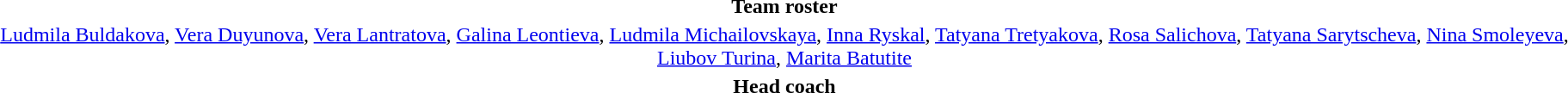<table style="text-align: center; margin-top: 2em; margin-left: auto; margin-right: auto">
<tr>
<td><strong>Team roster</strong></td>
</tr>
<tr>
<td><a href='#'>Ludmila Buldakova</a>, <a href='#'>Vera Duyunova</a>, <a href='#'>Vera Lantratova</a>, <a href='#'>Galina Leontieva</a>, <a href='#'>Ludmila Michailovskaya</a>, <a href='#'>Inna Ryskal</a>, <a href='#'>Tatyana Tretyakova</a>, <a href='#'>Rosa Salichova</a>, <a href='#'>Tatyana Sarytscheva</a>, <a href='#'>Nina Smoleyeva</a>, <a href='#'>Liubov Turina</a>, <a href='#'>Marita Batutite</a></td>
</tr>
<tr>
<td><strong>Head coach</strong></td>
</tr>
<tr>
<td></td>
</tr>
<tr>
</tr>
</table>
